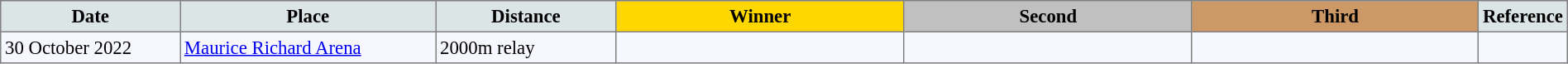<table bgcolor="#f7f8ff" cellpadding="3" cellspacing="0" border="1" style="font-size: 95%; border: gray solid 1px; border-collapse: collapse;">
<tr bgcolor="#cccccc" (1>
<td width="150" align="center" bgcolor="#dce5e5"><strong>Date</strong></td>
<td width="220" align="center" bgcolor="#dce5e5"><strong>Place</strong></td>
<td width="150" align="center" bgcolor="#dce5e5"><strong>Distance</strong></td>
<td align="center" bgcolor="gold" width="250"><strong>Winner</strong></td>
<td align="center" bgcolor="silver" width="250"><strong>Second</strong></td>
<td width="250" align="center" bgcolor="#cc9966"><strong>Third</strong></td>
<td width="30" align="center" bgcolor="#dce5e5"><strong>Reference</strong></td>
</tr>
<tr align="left">
<td>30 October 2022</td>
<td><a href='#'>Maurice Richard Arena</a></td>
<td>2000m relay</td>
<td></td>
<td></td>
<td></td>
<td> </td>
</tr>
</table>
